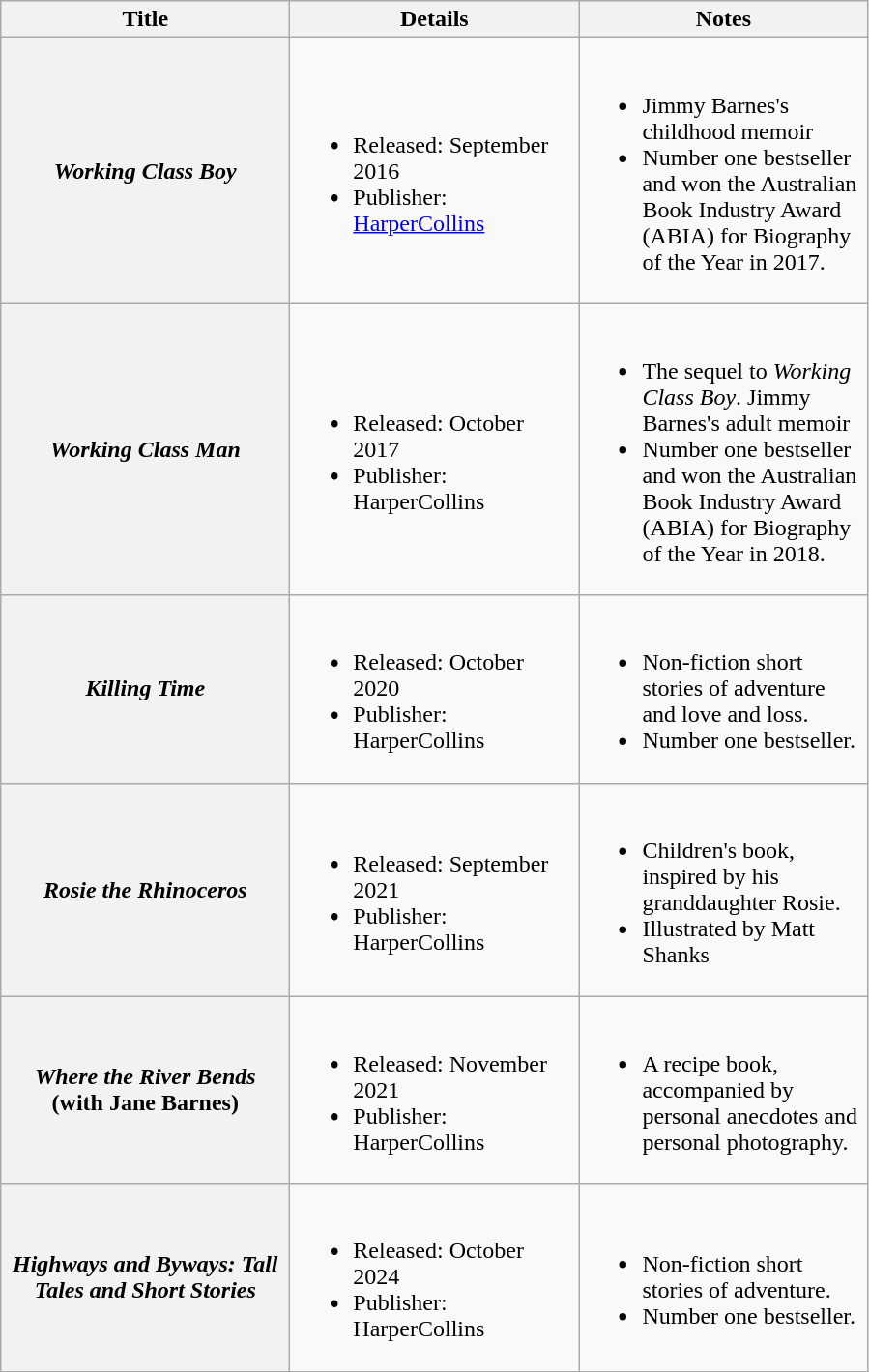<table class="wikitable plainrowheaders">
<tr>
<th scope="col" style="width:12em;">Title</th>
<th scope="col" style="width:12em;">Details</th>
<th scope="col" style="width:12em;">Notes</th>
</tr>
<tr>
<th scope="row"><em>Working Class Boy</em></th>
<td><br><ul><li>Released: September 2016</li><li>Publisher: <a href='#'>HarperCollins</a></li></ul></td>
<td><br><ul><li>Jimmy Barnes's childhood memoir</li><li>Number one bestseller and won the Australian Book Industry Award (ABIA) for Biography of the Year in 2017.</li></ul></td>
</tr>
<tr>
<th scope="row"><em>Working Class Man</em></th>
<td><br><ul><li>Released: October 2017</li><li>Publisher: HarperCollins</li></ul></td>
<td><br><ul><li>The sequel to <em>Working Class Boy</em>. Jimmy Barnes's adult memoir</li><li>Number one bestseller and won the Australian Book Industry Award (ABIA) for Biography of the Year in 2018.</li></ul></td>
</tr>
<tr>
<th scope="row"><em>Killing Time</em></th>
<td><br><ul><li>Released: October 2020</li><li>Publisher: HarperCollins</li></ul></td>
<td><br><ul><li>Non-fiction short stories of adventure and love and loss.</li><li>Number one bestseller.</li></ul></td>
</tr>
<tr>
<th scope="row"><em>Rosie the Rhinoceros</em></th>
<td><br><ul><li>Released: September 2021</li><li>Publisher: HarperCollins</li></ul></td>
<td><br><ul><li>Children's book, inspired by his granddaughter Rosie.</li><li>Illustrated by Matt Shanks</li></ul></td>
</tr>
<tr>
<th scope="row"><em>Where the River Bends</em> <br> (with Jane Barnes)</th>
<td><br><ul><li>Released: November 2021</li><li>Publisher: HarperCollins</li></ul></td>
<td><br><ul><li>A recipe book, accompanied by personal anecdotes and personal photography.</li></ul></td>
</tr>
<tr>
<th scope="row"><em>Highways and Byways: Tall Tales and Short Stories</em></th>
<td><br><ul><li>Released: October 2024</li><li>Publisher: HarperCollins</li></ul></td>
<td><br><ul><li>Non-fiction short stories of adventure.</li><li>Number one bestseller.</li></ul></td>
</tr>
<tr>
</tr>
</table>
